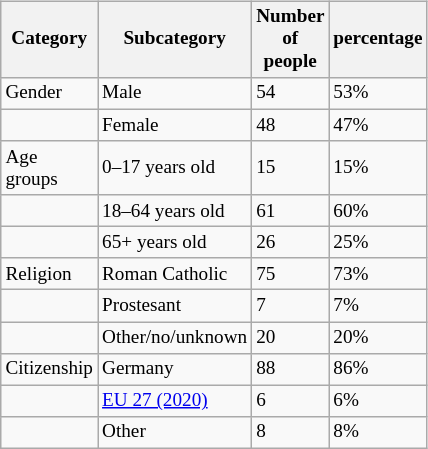<table class="wikitable" style="float:right; margin-left: 20px; width: 150px; font-size: 80%;">
<tr>
<th>Category</th>
<th>Subcategory</th>
<th>Number of people</th>
<th>percentage</th>
</tr>
<tr>
<td>Gender</td>
<td>Male</td>
<td>54</td>
<td>53%</td>
</tr>
<tr>
<td></td>
<td>Female</td>
<td>48</td>
<td>47%</td>
</tr>
<tr>
<td>Age groups</td>
<td>0–17 years old</td>
<td>15</td>
<td>15%</td>
</tr>
<tr>
<td></td>
<td>18–64 years old</td>
<td>61</td>
<td>60%</td>
</tr>
<tr>
<td></td>
<td>65+ years old</td>
<td>26</td>
<td>25%</td>
</tr>
<tr>
<td>Religion</td>
<td>Roman Catholic</td>
<td>75</td>
<td>73%</td>
</tr>
<tr>
<td></td>
<td>Prostesant</td>
<td>7</td>
<td>7%</td>
</tr>
<tr>
<td></td>
<td>Other/no/unknown</td>
<td>20</td>
<td>20%</td>
</tr>
<tr>
<td>Citizenship</td>
<td>Germany</td>
<td>88</td>
<td>86%</td>
</tr>
<tr>
<td></td>
<td><a href='#'>EU 27 (2020)</a></td>
<td>6</td>
<td>6%</td>
</tr>
<tr>
<td></td>
<td>Other</td>
<td>8</td>
<td>8%</td>
</tr>
</table>
